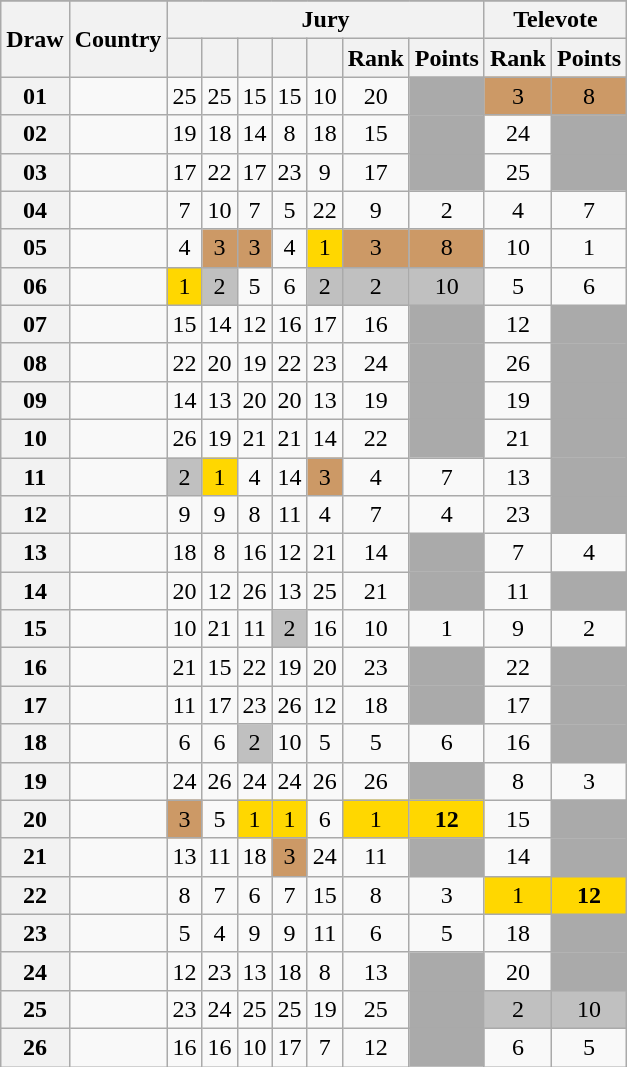<table class="sortable wikitable collapsible plainrowheaders" style="text-align:center;">
<tr>
</tr>
<tr>
<th scope="col" rowspan="2">Draw</th>
<th scope="col" rowspan="2">Country</th>
<th scope="col" colspan="7">Jury</th>
<th scope="col" colspan="2">Televote</th>
</tr>
<tr>
<th scope="col"><small></small></th>
<th scope="col"><small></small></th>
<th scope="col"><small></small></th>
<th scope="col"><small></small></th>
<th scope="col"><small></small></th>
<th scope="col">Rank</th>
<th scope="col">Points</th>
<th scope="col">Rank</th>
<th scope="col">Points</th>
</tr>
<tr>
<th scope="row" style="text-align:center;">01</th>
<td style="text-align:left;"></td>
<td>25</td>
<td>25</td>
<td>15</td>
<td>15</td>
<td>10</td>
<td>20</td>
<td style="background:#AAAAAA;"></td>
<td style="background:#CC9966;">3</td>
<td style="background:#CC9966;">8</td>
</tr>
<tr>
<th scope="row" style="text-align:center;">02</th>
<td style="text-align:left;"></td>
<td>19</td>
<td>18</td>
<td>14</td>
<td>8</td>
<td>18</td>
<td>15</td>
<td style="background:#AAAAAA;"></td>
<td>24</td>
<td style="background:#AAAAAA;"></td>
</tr>
<tr>
<th scope="row" style="text-align:center;">03</th>
<td style="text-align:left;"></td>
<td>17</td>
<td>22</td>
<td>17</td>
<td>23</td>
<td>9</td>
<td>17</td>
<td style="background:#AAAAAA;"></td>
<td>25</td>
<td style="background:#AAAAAA;"></td>
</tr>
<tr>
<th scope="row" style="text-align:center;">04</th>
<td style="text-align:left;"></td>
<td>7</td>
<td>10</td>
<td>7</td>
<td>5</td>
<td>22</td>
<td>9</td>
<td>2</td>
<td>4</td>
<td>7</td>
</tr>
<tr>
<th scope="row" style="text-align:center;">05</th>
<td style="text-align:left;"></td>
<td>4</td>
<td style="background:#CC9966;">3</td>
<td style="background:#CC9966;">3</td>
<td>4</td>
<td style="background:gold;">1</td>
<td style="background:#CC9966;">3</td>
<td style="background:#CC9966;">8</td>
<td>10</td>
<td>1</td>
</tr>
<tr>
<th scope="row" style="text-align:center;">06</th>
<td style="text-align:left;"></td>
<td style="background:gold;">1</td>
<td style="background:silver;">2</td>
<td>5</td>
<td>6</td>
<td style="background:silver;">2</td>
<td style="background:silver;">2</td>
<td style="background:silver;">10</td>
<td>5</td>
<td>6</td>
</tr>
<tr>
<th scope="row" style="text-align:center;">07</th>
<td style="text-align:left;"></td>
<td>15</td>
<td>14</td>
<td>12</td>
<td>16</td>
<td>17</td>
<td>16</td>
<td style="background:#AAAAAA;"></td>
<td>12</td>
<td style="background:#AAAAAA;"></td>
</tr>
<tr>
<th scope="row" style="text-align:center;">08</th>
<td style="text-align:left;"></td>
<td>22</td>
<td>20</td>
<td>19</td>
<td>22</td>
<td>23</td>
<td>24</td>
<td style="background:#AAAAAA;"></td>
<td>26</td>
<td style="background:#AAAAAA;"></td>
</tr>
<tr>
<th scope="row" style="text-align:center;">09</th>
<td style="text-align:left;"></td>
<td>14</td>
<td>13</td>
<td>20</td>
<td>20</td>
<td>13</td>
<td>19</td>
<td style="background:#AAAAAA;"></td>
<td>19</td>
<td style="background:#AAAAAA;"></td>
</tr>
<tr>
<th scope="row" style="text-align:center;">10</th>
<td style="text-align:left;"></td>
<td>26</td>
<td>19</td>
<td>21</td>
<td>21</td>
<td>14</td>
<td>22</td>
<td style="background:#AAAAAA;"></td>
<td>21</td>
<td style="background:#AAAAAA;"></td>
</tr>
<tr>
<th scope="row" style="text-align:center;">11</th>
<td style="text-align:left;"></td>
<td style="background:silver;">2</td>
<td style="background:gold;">1</td>
<td>4</td>
<td>14</td>
<td style="background:#CC9966;">3</td>
<td>4</td>
<td>7</td>
<td>13</td>
<td style="background:#AAAAAA;"></td>
</tr>
<tr>
<th scope="row" style="text-align:center;">12</th>
<td style="text-align:left;"></td>
<td>9</td>
<td>9</td>
<td>8</td>
<td>11</td>
<td>4</td>
<td>7</td>
<td>4</td>
<td>23</td>
<td style="background:#AAAAAA;"></td>
</tr>
<tr>
<th scope="row" style="text-align:center;">13</th>
<td style="text-align:left;"></td>
<td>18</td>
<td>8</td>
<td>16</td>
<td>12</td>
<td>21</td>
<td>14</td>
<td style="background:#AAAAAA;"></td>
<td>7</td>
<td>4</td>
</tr>
<tr>
<th scope="row" style="text-align:center;">14</th>
<td style="text-align:left;"></td>
<td>20</td>
<td>12</td>
<td>26</td>
<td>13</td>
<td>25</td>
<td>21</td>
<td style="background:#AAAAAA;"></td>
<td>11</td>
<td style="background:#AAAAAA;"></td>
</tr>
<tr>
<th scope="row" style="text-align:center;">15</th>
<td style="text-align:left;"></td>
<td>10</td>
<td>21</td>
<td>11</td>
<td style="background:silver;">2</td>
<td>16</td>
<td>10</td>
<td>1</td>
<td>9</td>
<td>2</td>
</tr>
<tr>
<th scope="row" style="text-align:center;">16</th>
<td style="text-align:left;"></td>
<td>21</td>
<td>15</td>
<td>22</td>
<td>19</td>
<td>20</td>
<td>23</td>
<td style="background:#AAAAAA;"></td>
<td>22</td>
<td style="background:#AAAAAA;"></td>
</tr>
<tr>
<th scope="row" style="text-align:center;">17</th>
<td style="text-align:left;"></td>
<td>11</td>
<td>17</td>
<td>23</td>
<td>26</td>
<td>12</td>
<td>18</td>
<td style="background:#AAAAAA;"></td>
<td>17</td>
<td style="background:#AAAAAA;"></td>
</tr>
<tr>
<th scope="row" style="text-align:center;">18</th>
<td style="text-align:left;"></td>
<td>6</td>
<td>6</td>
<td style="background:silver;">2</td>
<td>10</td>
<td>5</td>
<td>5</td>
<td>6</td>
<td>16</td>
<td style="background:#AAAAAA;"></td>
</tr>
<tr>
<th scope="row" style="text-align:center;">19</th>
<td style="text-align:left;"></td>
<td>24</td>
<td>26</td>
<td>24</td>
<td>24</td>
<td>26</td>
<td>26</td>
<td style="background:#AAAAAA;"></td>
<td>8</td>
<td>3</td>
</tr>
<tr>
<th scope="row" style="text-align:center;">20</th>
<td style="text-align:left;"></td>
<td style="background:#CC9966;">3</td>
<td>5</td>
<td style="background:gold;">1</td>
<td style="background:gold;">1</td>
<td>6</td>
<td style="background:gold;">1</td>
<td style="background:gold;"><strong>12</strong></td>
<td>15</td>
<td style="background:#AAAAAA;"></td>
</tr>
<tr>
<th scope="row" style="text-align:center;">21</th>
<td style="text-align:left;"></td>
<td>13</td>
<td>11</td>
<td>18</td>
<td style="background:#CC9966;">3</td>
<td>24</td>
<td>11</td>
<td style="background:#AAAAAA;"></td>
<td>14</td>
<td style="background:#AAAAAA;"></td>
</tr>
<tr>
<th scope="row" style="text-align:center;">22</th>
<td style="text-align:left;"></td>
<td>8</td>
<td>7</td>
<td>6</td>
<td>7</td>
<td>15</td>
<td>8</td>
<td>3</td>
<td style="background:gold;">1</td>
<td style="background:gold;"><strong>12</strong></td>
</tr>
<tr>
<th scope="row" style="text-align:center;">23</th>
<td style="text-align:left;"></td>
<td>5</td>
<td>4</td>
<td>9</td>
<td>9</td>
<td>11</td>
<td>6</td>
<td>5</td>
<td>18</td>
<td style="background:#AAAAAA;"></td>
</tr>
<tr>
<th scope="row" style="text-align:center;">24</th>
<td style="text-align:left;"></td>
<td>12</td>
<td>23</td>
<td>13</td>
<td>18</td>
<td>8</td>
<td>13</td>
<td style="background:#AAAAAA;"></td>
<td>20</td>
<td style="background:#AAAAAA;"></td>
</tr>
<tr>
<th scope="row" style="text-align:center;">25</th>
<td style="text-align:left;"></td>
<td>23</td>
<td>24</td>
<td>25</td>
<td>25</td>
<td>19</td>
<td>25</td>
<td style="background:#AAAAAA;"></td>
<td style="background:silver;">2</td>
<td style="background:silver;">10</td>
</tr>
<tr>
<th scope="row" style="text-align:center;">26</th>
<td style="text-align:left;"></td>
<td>16</td>
<td>16</td>
<td>10</td>
<td>17</td>
<td>7</td>
<td>12</td>
<td style="background:#AAAAAA;"></td>
<td>6</td>
<td>5</td>
</tr>
</table>
